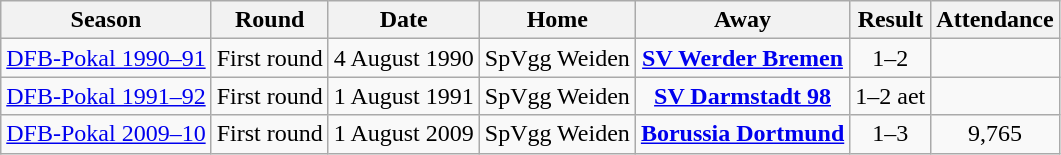<table class="wikitable">
<tr>
<th>Season</th>
<th>Round</th>
<th>Date</th>
<th>Home</th>
<th>Away</th>
<th>Result</th>
<th>Attendance</th>
</tr>
<tr align="center">
<td><a href='#'>DFB-Pokal 1990–91</a></td>
<td>First round</td>
<td>4 August 1990</td>
<td>SpVgg Weiden</td>
<td><strong><a href='#'>SV Werder Bremen</a></strong></td>
<td>1–2</td>
<td></td>
</tr>
<tr align="center">
<td><a href='#'>DFB-Pokal 1991–92</a></td>
<td>First round</td>
<td>1 August 1991</td>
<td>SpVgg Weiden</td>
<td><strong><a href='#'>SV Darmstadt 98</a></strong></td>
<td>1–2 aet</td>
<td></td>
</tr>
<tr align="center">
<td><a href='#'>DFB-Pokal 2009–10</a></td>
<td>First round</td>
<td>1 August 2009</td>
<td>SpVgg Weiden</td>
<td><strong><a href='#'>Borussia Dortmund</a></strong></td>
<td>1–3</td>
<td>9,765</td>
</tr>
</table>
